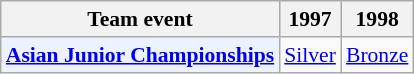<table class="wikitable" style="font-size: 90%; text-align:center">
<tr>
<th>Team event</th>
<th>1997</th>
<th>1998</th>
</tr>
<tr>
<td bgcolor="#ECF2FF"; align="left"><strong><a href='#'>Asian Junior Championships</a></strong></td>
<td> <a href='#'>Silver</a></td>
<td> <a href='#'>Bronze</a></td>
</tr>
</table>
